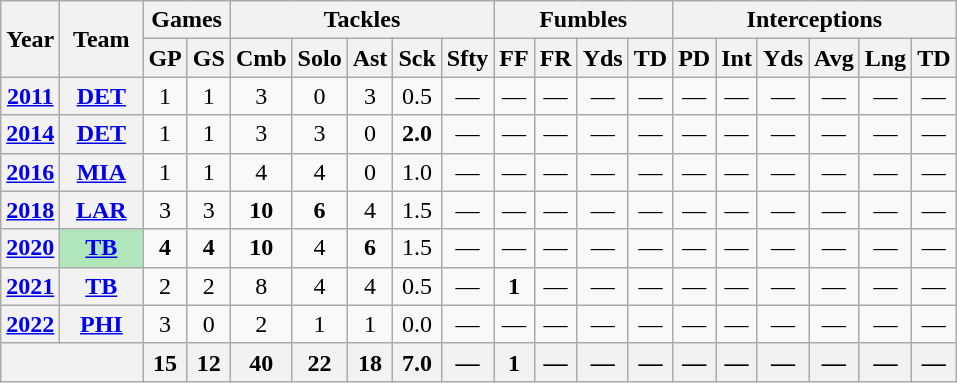<table class= "wikitable" style="text-align:center">
<tr>
<th rowspan=2>Year</th>
<th rowspan=2>Team</th>
<th colspan=2>Games</th>
<th colspan=5>Tackles</th>
<th colspan=4>Fumbles</th>
<th colspan=7>Interceptions</th>
</tr>
<tr>
<th>GP</th>
<th>GS</th>
<th>Cmb</th>
<th>Solo</th>
<th>Ast</th>
<th>Sck</th>
<th>Sfty</th>
<th>FF</th>
<th>FR</th>
<th>Yds</th>
<th>TD</th>
<th>PD</th>
<th>Int</th>
<th>Yds</th>
<th>Avg</th>
<th>Lng</th>
<th>TD</th>
</tr>
<tr>
<th><a href='#'>2011</a></th>
<th><a href='#'>DET</a></th>
<td>1</td>
<td>1</td>
<td>3</td>
<td>0</td>
<td>3</td>
<td>0.5</td>
<td>—</td>
<td>—</td>
<td>—</td>
<td>—</td>
<td>—</td>
<td>—</td>
<td>—</td>
<td>—</td>
<td>—</td>
<td>—</td>
<td>—</td>
</tr>
<tr>
<th><a href='#'>2014</a></th>
<th><a href='#'>DET</a></th>
<td>1</td>
<td>1</td>
<td>3</td>
<td>3</td>
<td>0</td>
<td><strong>2.0</strong></td>
<td>—</td>
<td>—</td>
<td>—</td>
<td>—</td>
<td>—</td>
<td>—</td>
<td>—</td>
<td>—</td>
<td>—</td>
<td>—</td>
<td>—</td>
</tr>
<tr>
<th><a href='#'>2016</a></th>
<th><a href='#'>MIA</a></th>
<td>1</td>
<td>1</td>
<td>4</td>
<td>4</td>
<td>0</td>
<td>1.0</td>
<td>—</td>
<td>—</td>
<td>—</td>
<td>—</td>
<td>—</td>
<td>—</td>
<td>—</td>
<td>—</td>
<td>—</td>
<td>—</td>
<td>—</td>
</tr>
<tr>
<th><a href='#'>2018</a></th>
<th><a href='#'>LAR</a></th>
<td>3</td>
<td>3</td>
<td><strong>10</strong></td>
<td><strong>6</strong></td>
<td>4</td>
<td>1.5</td>
<td>—</td>
<td>—</td>
<td>—</td>
<td>—</td>
<td>—</td>
<td>—</td>
<td>—</td>
<td>—</td>
<td>—</td>
<td>—</td>
<td>—</td>
</tr>
<tr>
<th><a href='#'>2020</a></th>
<th style="background:#afe6ba; width:3em"><a href='#'>TB</a></th>
<td><strong>4</strong></td>
<td><strong>4</strong></td>
<td><strong>10</strong></td>
<td>4</td>
<td><strong>6</strong></td>
<td>1.5</td>
<td>—</td>
<td>—</td>
<td>—</td>
<td>—</td>
<td>—</td>
<td>—</td>
<td>—</td>
<td>—</td>
<td>—</td>
<td>—</td>
<td>—</td>
</tr>
<tr>
<th><a href='#'>2021</a></th>
<th><a href='#'>TB</a></th>
<td>2</td>
<td>2</td>
<td>8</td>
<td>4</td>
<td>4</td>
<td>0.5</td>
<td>—</td>
<td><strong>1</strong></td>
<td>—</td>
<td>—</td>
<td>—</td>
<td>—</td>
<td>—</td>
<td>—</td>
<td>—</td>
<td>—</td>
<td>—</td>
</tr>
<tr>
<th><a href='#'>2022</a></th>
<th><a href='#'>PHI</a></th>
<td>3</td>
<td>0</td>
<td>2</td>
<td>1</td>
<td>1</td>
<td>0.0</td>
<td>—</td>
<td>—</td>
<td>—</td>
<td>—</td>
<td>—</td>
<td>—</td>
<td>—</td>
<td>—</td>
<td>—</td>
<td>—</td>
<td>—</td>
</tr>
<tr>
<th colspan=2></th>
<th>15</th>
<th>12</th>
<th>40</th>
<th>22</th>
<th>18</th>
<th>7.0</th>
<th>—</th>
<th>1</th>
<th>—</th>
<th>—</th>
<th>—</th>
<th>—</th>
<th>—</th>
<th>—</th>
<th>—</th>
<th>—</th>
<th>—</th>
</tr>
</table>
